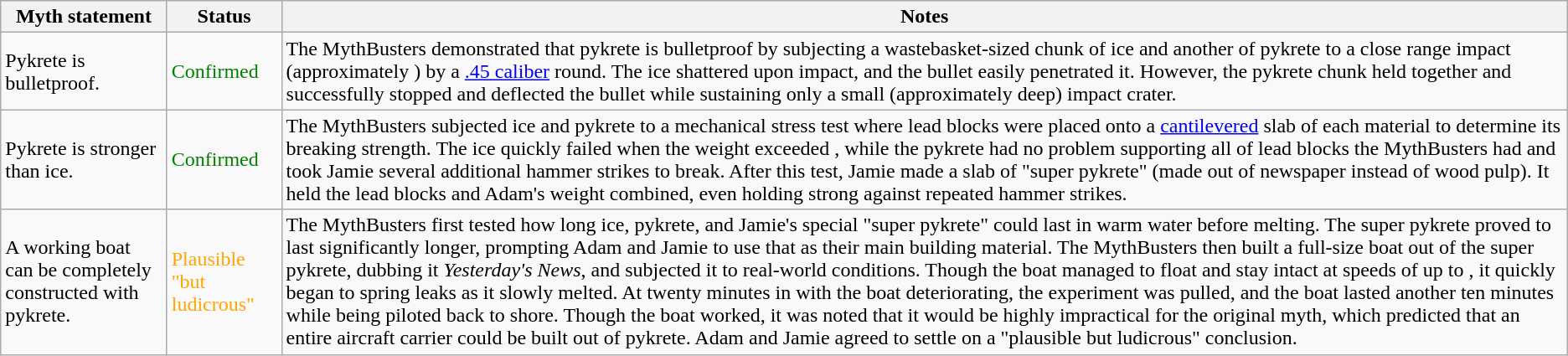<table class="wikitable plainrowheaders">
<tr>
<th>Myth statement</th>
<th>Status</th>
<th>Notes</th>
</tr>
<tr>
<td>Pykrete is bulletproof.</td>
<td style="color:green">Confirmed</td>
<td>The MythBusters demonstrated that pykrete is bulletproof by subjecting a wastebasket-sized chunk of ice and another of pykrete to a close range impact (approximately ) by a <a href='#'>.45 caliber</a> round. The ice shattered upon impact, and the bullet easily penetrated it. However, the pykrete chunk held together and successfully stopped and deflected the bullet while sustaining only a small (approximately  deep) impact crater.</td>
</tr>
<tr>
<td>Pykrete is stronger than ice.</td>
<td style="color:green">Confirmed</td>
<td>The MythBusters subjected ice and pykrete to a mechanical stress test where lead blocks were placed onto a <a href='#'>cantilevered</a> slab of each material to determine its breaking strength. The ice quickly failed when the weight exceeded , while the pykrete had no problem supporting all  of lead blocks the MythBusters had and took Jamie several additional hammer strikes to break. After this test, Jamie made a slab of "super pykrete" (made out of newspaper instead of wood pulp). It held the lead blocks and Adam's weight combined, even holding strong against repeated hammer strikes.</td>
</tr>
<tr>
<td>A working boat can be completely constructed with pykrete.</td>
<td style="color:orange">Plausible "but ludicrous"</td>
<td>The MythBusters first tested how long ice, pykrete, and Jamie's special "super pykrete" could last in warm water before melting. The super pykrete proved to last significantly longer, prompting Adam and Jamie to use that as their main building material. The MythBusters then built a full-size boat out of the super pykrete, dubbing it <em>Yesterday's News</em>, and subjected it to real-world conditions. Though the boat managed to float and stay intact at speeds of up to , it quickly began to spring leaks as it slowly melted. At twenty minutes in with the boat deteriorating, the experiment was pulled, and the boat lasted another ten minutes while being piloted back to shore. Though the boat worked, it was noted that it would be highly impractical for the original myth, which predicted that an entire aircraft carrier could be built out of pykrete. Adam and Jamie agreed to settle on a "plausible but ludicrous" conclusion.</td>
</tr>
</table>
